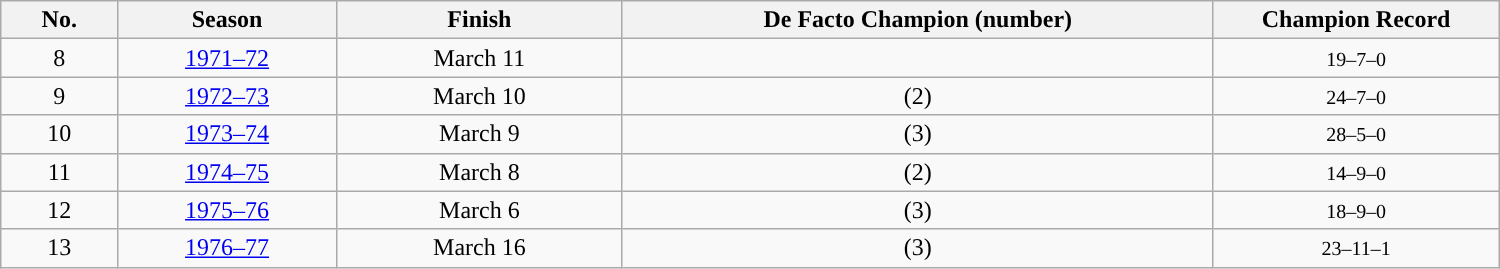<table class="wikitable" width=1000>
<tr>
<th style="width:3em">No.</th>
<th style="width:6em">Season</th>
<th style="width:8em">Finish</th>
<th style="width:17em">De Facto Champion (number)</th>
<th style="width:8em">Champion Record</th>
</tr>
<tr style="text-align:center;">
<td>8</td>
<td><a href='#'>1971–72</a></td>
<td>March 11</td>
<td><a href='#'></a></td>
<td><small>19–7–0</small></td>
</tr>
<tr style="text-align:center;">
<td>9</td>
<td><a href='#'>1972–73</a></td>
<td>March 10</td>
<td><a href='#'></a> (2)</td>
<td><small>24–7–0</small></td>
</tr>
<tr style="text-align:center;">
<td>10</td>
<td><a href='#'>1973–74</a></td>
<td>March 9</td>
<td><a href='#'></a> (3)</td>
<td><small>28–5–0</small></td>
</tr>
<tr style="text-align:center;">
<td>11</td>
<td><a href='#'>1974–75</a></td>
<td>March 8</td>
<td><a href='#'></a> (2)</td>
<td><small>14–9–0</small></td>
</tr>
<tr style="text-align:center;">
<td>12</td>
<td><a href='#'>1975–76</a></td>
<td>March 6</td>
<td><a href='#'></a> (3)</td>
<td><small>18–9–0</small></td>
</tr>
<tr style="text-align:center;">
<td>13</td>
<td><a href='#'>1976–77</a></td>
<td>March 16</td>
<td><a href='#'></a> (3)</td>
<td><small>23–11–1</small></td>
</tr>
</table>
